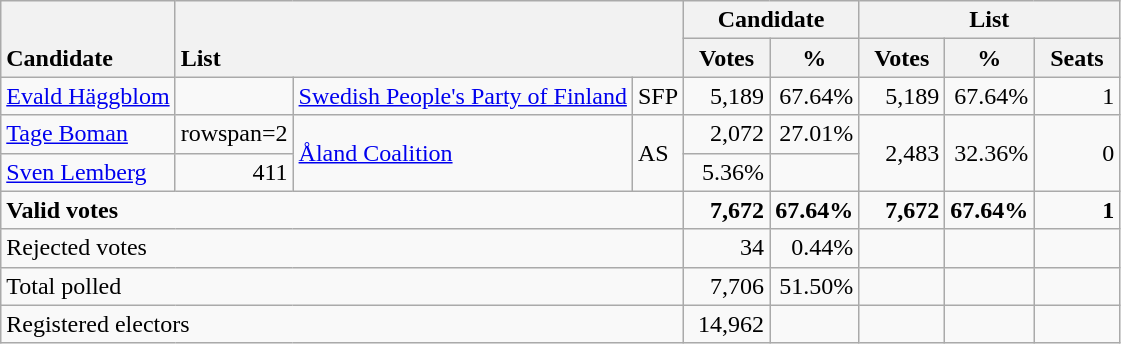<table class="wikitable" border="1" style="text-align:right;">
<tr>
<th ! style="text-align:left;" valign=bottom rowspan=2>Candidate</th>
<th style="text-align:left;" valign=bottom rowspan=2 colspan=3>List</th>
<th colspan=2>Candidate</th>
<th colspan=3>List</th>
</tr>
<tr>
<th align=center valign=bottom width="50">Votes</th>
<th align=center valign=bottom width="50">%</th>
<th align=center valign=bottom width="50">Votes</th>
<th align=center valign=bottom width="50">%</th>
<th align=center valign=bottom width="50">Seats</th>
</tr>
<tr>
<td align=left><a href='#'>Evald Häggblom</a></td>
<td></td>
<td align=left><a href='#'>Swedish People's Party of Finland</a></td>
<td align=left>SFP</td>
<td>5,189</td>
<td>67.64%</td>
<td>5,189</td>
<td>67.64%</td>
<td>1</td>
</tr>
<tr>
<td align=left><a href='#'>Tage Boman</a></td>
<td>rowspan=2 </td>
<td rowspan=2 align=left><a href='#'>Åland Coalition</a></td>
<td rowspan=2 align=left>AS</td>
<td>2,072</td>
<td>27.01%</td>
<td rowspan=2>2,483</td>
<td rowspan=2>32.36%</td>
<td rowspan=2>0</td>
</tr>
<tr>
<td align=left><a href='#'>Sven Lemberg</a></td>
<td>411</td>
<td>5.36%</td>
</tr>
<tr style="font-weight:bold">
<td align=left colspan=4>Valid votes</td>
<td>7,672</td>
<td>67.64%</td>
<td>7,672</td>
<td>67.64%</td>
<td>1</td>
</tr>
<tr>
<td align=left colspan=4>Rejected votes</td>
<td>34</td>
<td>0.44%</td>
<td></td>
<td></td>
<td></td>
</tr>
<tr>
<td align=left colspan=4>Total polled</td>
<td>7,706</td>
<td>51.50%</td>
<td></td>
<td></td>
<td></td>
</tr>
<tr>
<td align=left colspan=4>Registered electors</td>
<td>14,962</td>
<td></td>
<td></td>
<td></td>
<td></td>
</tr>
</table>
